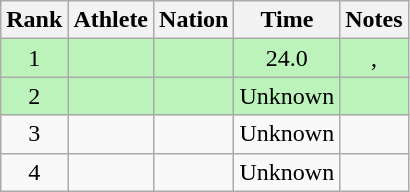<table class="wikitable sortable" style="text-align:center">
<tr>
<th>Rank</th>
<th>Athlete</th>
<th>Nation</th>
<th>Time</th>
<th>Notes</th>
</tr>
<tr style="background:#bbf3bb;">
<td>1</td>
<td align=left></td>
<td align=left></td>
<td>24.0</td>
<td>, </td>
</tr>
<tr style="background:#bbf3bb;">
<td>2</td>
<td align=left></td>
<td align=left></td>
<td>Unknown</td>
<td></td>
</tr>
<tr>
<td>3</td>
<td align=left></td>
<td align=left></td>
<td>Unknown</td>
<td></td>
</tr>
<tr>
<td>4</td>
<td align=left></td>
<td align=left></td>
<td>Unknown</td>
<td></td>
</tr>
</table>
